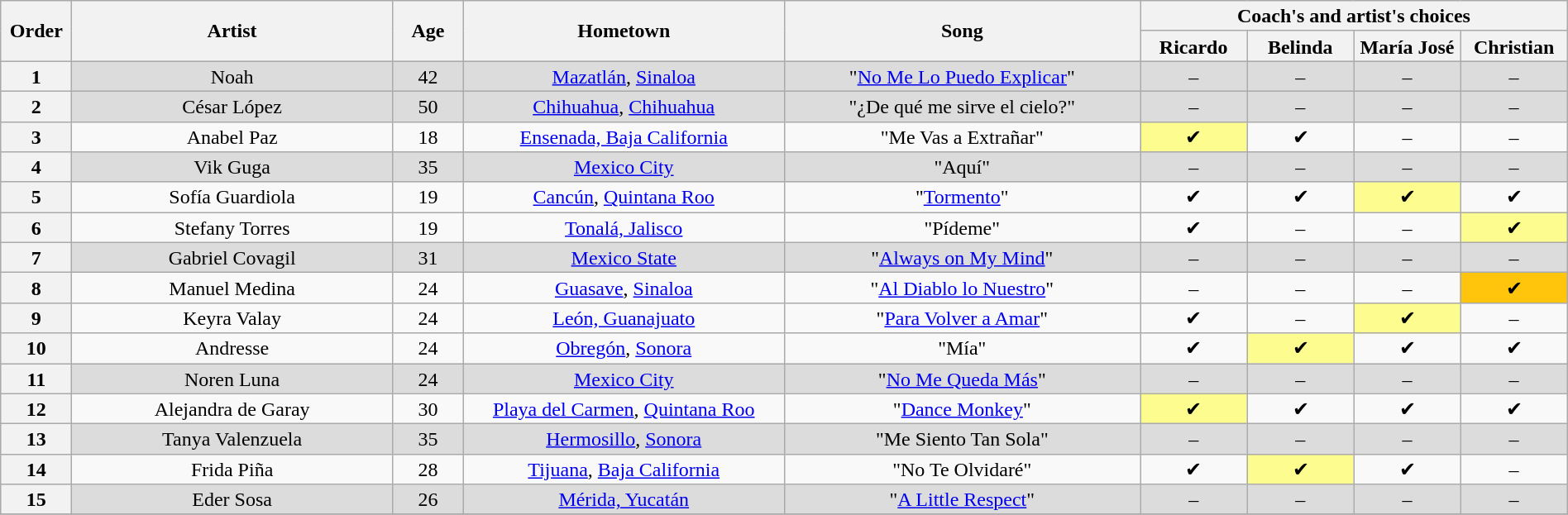<table class="wikitable" style="text-align:center; line-height:17px; width:100%">
<tr>
<th scope="col" rowspan="2" style="width:04%">Order</th>
<th scope="col" rowspan="2" style="width:18%">Artist</th>
<th scope="col" rowspan="2" style="width:04%">Age</th>
<th scope="col" rowspan="2" style="width:18%">Hometown</th>
<th scope="col" rowspan="2" style="width:20%">Song</th>
<th scope="col" colspan="4" style="width:24%">Coach's and artist's choices</th>
</tr>
<tr>
<th style="width:06%">Ricardo</th>
<th style="width:06%">Belinda</th>
<th style="width:06%">María José</th>
<th style="width:06%">Christian</th>
</tr>
<tr style="background:#DCDCDC">
<th>1</th>
<td>Noah</td>
<td>42</td>
<td><a href='#'>Mazatlán</a>, <a href='#'>Sinaloa</a></td>
<td>"<a href='#'>No Me Lo Puedo Explicar</a>"</td>
<td>–</td>
<td>–</td>
<td>–</td>
<td>–</td>
</tr>
<tr style="background:#DCDCDC">
<th>2</th>
<td>César López</td>
<td>50</td>
<td><a href='#'>Chihuahua</a>, <a href='#'>Chihuahua</a></td>
<td>"¿De qué me sirve el cielo?"</td>
<td>–</td>
<td>–</td>
<td>–</td>
<td>–</td>
</tr>
<tr>
<th>3</th>
<td>Anabel Paz</td>
<td>18</td>
<td><a href='#'>Ensenada, Baja California</a></td>
<td>"Me Vas a Extrañar"</td>
<td style="background:#fdfc8f">✔</td>
<td>✔</td>
<td>–</td>
<td>–</td>
</tr>
<tr style="background:#DCDCDC">
<th>4</th>
<td>Vik Guga</td>
<td>35</td>
<td><a href='#'>Mexico City</a></td>
<td>"Aquí"</td>
<td>–</td>
<td>–</td>
<td>–</td>
<td>–</td>
</tr>
<tr>
<th>5</th>
<td>Sofía Guardiola</td>
<td>19</td>
<td><a href='#'>Cancún</a>, <a href='#'>Quintana Roo</a></td>
<td>"<a href='#'>Tormento</a>"</td>
<td>✔</td>
<td>✔</td>
<td style="background:#fdfc8f">✔</td>
<td>✔</td>
</tr>
<tr>
<th>6</th>
<td>Stefany Torres</td>
<td>19</td>
<td><a href='#'>Tonalá, Jalisco</a></td>
<td>"Pídeme"</td>
<td>✔</td>
<td>–</td>
<td>–</td>
<td style="background:#fdfc8f">✔</td>
</tr>
<tr style="background:#DCDCDC">
<th>7</th>
<td>Gabriel Covagil</td>
<td>31</td>
<td><a href='#'>Mexico State</a></td>
<td>"<a href='#'>Always on My Mind</a>"</td>
<td>–</td>
<td>–</td>
<td>–</td>
<td>–</td>
</tr>
<tr>
<th>8</th>
<td>Manuel Medina</td>
<td>24</td>
<td><a href='#'>Guasave</a>, <a href='#'>Sinaloa</a></td>
<td>"<a href='#'>Al Diablo lo Nuestro</a>"</td>
<td>–</td>
<td>–</td>
<td>–</td>
<td style="background:#ffc40c">✔</td>
</tr>
<tr>
<th>9</th>
<td>Keyra Valay</td>
<td>24</td>
<td><a href='#'>León, Guanajuato</a></td>
<td>"<a href='#'>Para Volver a Amar</a>"</td>
<td>✔</td>
<td>–</td>
<td style="background:#fdfc8f">✔</td>
<td>–</td>
</tr>
<tr>
<th>10</th>
<td>Andresse</td>
<td>24</td>
<td><a href='#'>Obregón</a>, <a href='#'>Sonora</a></td>
<td>"Mía"</td>
<td>✔</td>
<td style="background:#fdfc8f">✔</td>
<td>✔</td>
<td>✔</td>
</tr>
<tr style="background:#DCDCDC">
<th>11</th>
<td>Noren Luna</td>
<td>24</td>
<td><a href='#'>Mexico City</a></td>
<td>"<a href='#'>No Me Queda Más</a>"</td>
<td>–</td>
<td>–</td>
<td>–</td>
<td>–</td>
</tr>
<tr>
<th>12</th>
<td>Alejandra de Garay</td>
<td>30</td>
<td><a href='#'>Playa del Carmen</a>, <a href='#'>Quintana Roo</a></td>
<td>"<a href='#'>Dance Monkey</a>"</td>
<td style="background:#fdfc8f">✔</td>
<td>✔</td>
<td>✔</td>
<td>✔</td>
</tr>
<tr style="background:#DCDCDC">
<th>13</th>
<td>Tanya Valenzuela</td>
<td>35</td>
<td><a href='#'>Hermosillo</a>, <a href='#'>Sonora</a></td>
<td>"Me Siento Tan Sola"</td>
<td>–</td>
<td>–</td>
<td>–</td>
<td>–</td>
</tr>
<tr>
<th>14</th>
<td>Frida Piña</td>
<td>28</td>
<td><a href='#'>Tijuana</a>, <a href='#'>Baja California</a></td>
<td>"No Te Olvidaré"</td>
<td>✔</td>
<td style="background:#fdfc8f">✔</td>
<td>✔</td>
<td>–</td>
</tr>
<tr style="background:#DCDCDC">
<th>15</th>
<td>Eder Sosa</td>
<td>26</td>
<td><a href='#'>Mérida, Yucatán</a></td>
<td>"<a href='#'>A Little Respect</a>"</td>
<td>–</td>
<td>–</td>
<td>–</td>
<td>–</td>
</tr>
<tr>
</tr>
</table>
